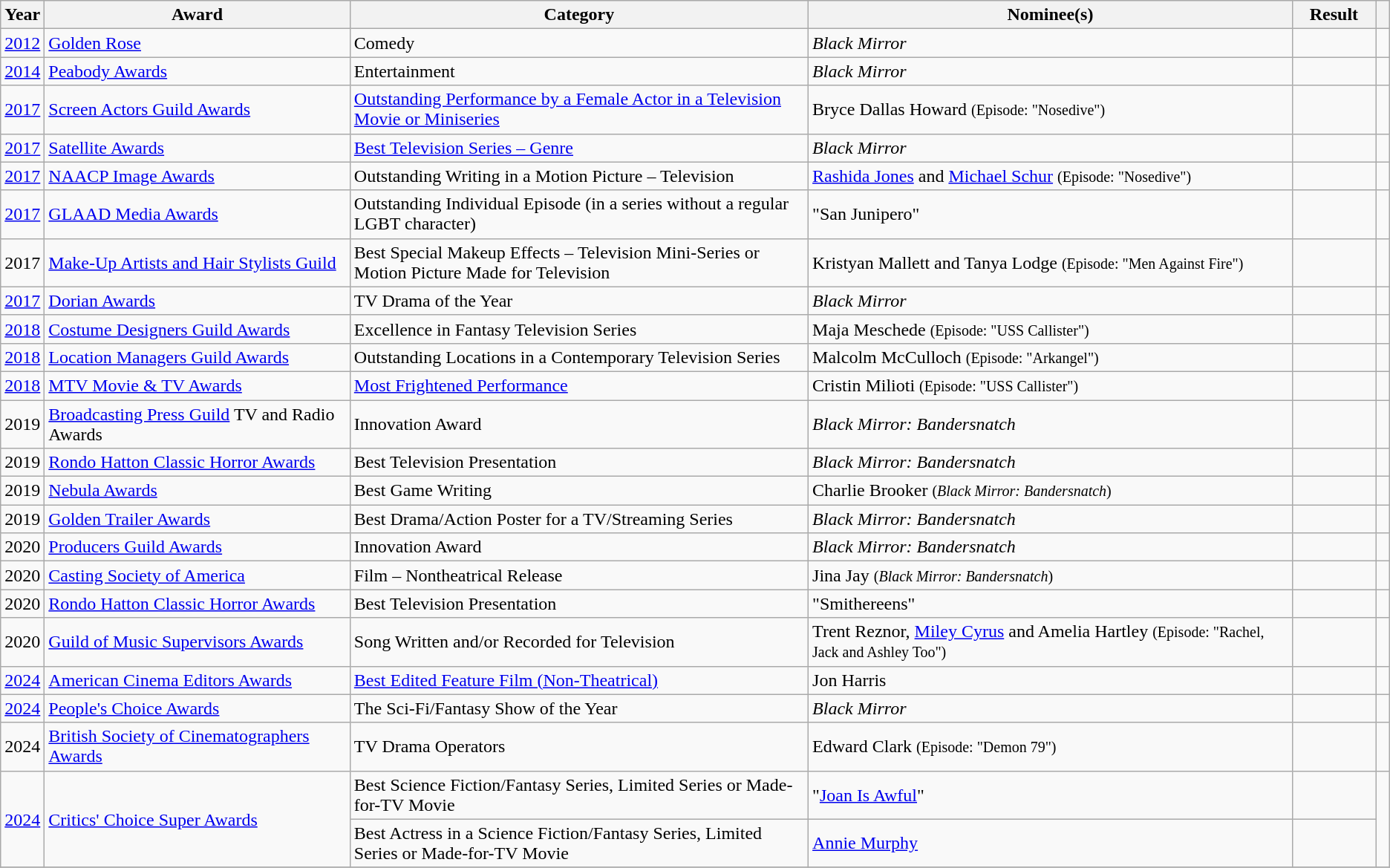<table class="wikitable sortable">
<tr>
<th scope="col" style="width:3%;">Year</th>
<th scope="col" style="width:22%;">Award</th>
<th scope="col" style="width:33%;">Category</th>
<th>Nominee(s)</th>
<th scope="col" style="width:6%;">Result</th>
<th scope="col" class="unsortable" style="width:1%;"></th>
</tr>
<tr>
<td style="text-align: center;"><a href='#'>2012</a></td>
<td><a href='#'>Golden Rose</a></td>
<td>Comedy</td>
<td><em>Black Mirror</em></td>
<td></td>
<td align="center"></td>
</tr>
<tr>
<td style="text-align: center;"><a href='#'>2014</a></td>
<td><a href='#'>Peabody Awards</a></td>
<td>Entertainment</td>
<td><em>Black Mirror</em></td>
<td></td>
<td align="center"></td>
</tr>
<tr>
<td style="text-align: center;"><a href='#'>2017</a></td>
<td><a href='#'>Screen Actors Guild Awards</a></td>
<td><a href='#'>Outstanding Performance by a Female Actor in a Television Movie or Miniseries</a></td>
<td>Bryce Dallas Howard <small>(Episode: "Nosedive")</small></td>
<td></td>
<td align="center"></td>
</tr>
<tr>
<td style="text-align: center;"><a href='#'>2017</a></td>
<td><a href='#'>Satellite Awards</a></td>
<td><a href='#'>Best Television Series – Genre</a></td>
<td><em>Black Mirror</em></td>
<td></td>
<td align="center"></td>
</tr>
<tr>
<td style="text-align: center;"><a href='#'>2017</a></td>
<td><a href='#'>NAACP Image Awards</a></td>
<td>Outstanding Writing in a Motion Picture – Television</td>
<td><a href='#'>Rashida Jones</a> and <a href='#'>Michael Schur</a> <small>(Episode: "Nosedive")</small></td>
<td></td>
<td align="center"></td>
</tr>
<tr>
<td style="text-align: center;"><a href='#'>2017</a></td>
<td><a href='#'>GLAAD Media Awards</a></td>
<td>Outstanding Individual Episode (in a series without a regular LGBT character)</td>
<td>"San Junipero"</td>
<td></td>
<td align="center"></td>
</tr>
<tr>
<td style="text-align: center;">2017</td>
<td><a href='#'>Make-Up Artists and Hair Stylists Guild</a></td>
<td>Best Special Makeup Effects – Television Mini-Series or Motion Picture Made for Television</td>
<td>Kristyan Mallett and Tanya Lodge <small>(Episode: "Men Against Fire")</small></td>
<td></td>
<td align="center"></td>
</tr>
<tr>
<td style="text-align: center;"><a href='#'>2017</a></td>
<td><a href='#'>Dorian Awards</a></td>
<td>TV Drama of the Year</td>
<td><em>Black Mirror</em></td>
<td></td>
<td align="center"></td>
</tr>
<tr>
<td style="text-align: center;"><a href='#'>2018</a></td>
<td><a href='#'>Costume Designers Guild Awards</a></td>
<td>Excellence in Fantasy Television Series</td>
<td>Maja Meschede <small>(Episode: "USS Callister")</small></td>
<td></td>
<td align="center"></td>
</tr>
<tr>
<td style="text-align: center;"><a href='#'>2018</a></td>
<td><a href='#'>Location Managers Guild Awards</a></td>
<td>Outstanding Locations in a Contemporary Television Series</td>
<td>Malcolm McCulloch <small>(Episode: "Arkangel")</small></td>
<td></td>
<td align="center"></td>
</tr>
<tr>
<td style="text-align: center;"><a href='#'>2018</a></td>
<td><a href='#'>MTV Movie & TV Awards</a></td>
<td><a href='#'>Most Frightened Performance</a></td>
<td>Cristin Milioti <small>(Episode: "USS Callister")</small></td>
<td></td>
<td align="center"></td>
</tr>
<tr>
<td style="text-align: center;">2019</td>
<td><a href='#'>Broadcasting Press Guild</a> TV and Radio Awards</td>
<td>Innovation Award</td>
<td><em>Black Mirror: Bandersnatch</em></td>
<td></td>
<td align="center"></td>
</tr>
<tr>
<td style="text-align: center;">2019</td>
<td><a href='#'>Rondo Hatton Classic Horror Awards</a></td>
<td>Best Television Presentation</td>
<td><em>Black Mirror: Bandersnatch</em></td>
<td></td>
<td align="center"></td>
</tr>
<tr>
<td style="text-align: center;">2019</td>
<td><a href='#'>Nebula Awards</a></td>
<td>Best Game Writing</td>
<td>Charlie Brooker <small>(<em>Black Mirror: Bandersnatch</em>)</small></td>
<td></td>
<td align="center"></td>
</tr>
<tr>
<td style="text-align: center;">2019</td>
<td><a href='#'>Golden Trailer Awards</a></td>
<td>Best Drama/Action Poster for a TV/Streaming Series</td>
<td><em>Black Mirror: Bandersnatch</em></td>
<td></td>
<td align="center"></td>
</tr>
<tr>
<td style="text-align: center;">2020</td>
<td><a href='#'>Producers Guild Awards</a></td>
<td>Innovation Award</td>
<td><em>Black Mirror: Bandersnatch</em></td>
<td></td>
<td align="center"></td>
</tr>
<tr>
<td style="text-align: center;">2020</td>
<td><a href='#'>Casting Society of America</a></td>
<td>Film – Nontheatrical Release</td>
<td>Jina Jay <small>(<em>Black Mirror: Bandersnatch</em>)</small></td>
<td></td>
<td align="center"></td>
</tr>
<tr>
<td style="text-align: center;">2020</td>
<td><a href='#'>Rondo Hatton Classic Horror Awards</a></td>
<td>Best Television Presentation</td>
<td>"Smithereens"</td>
<td></td>
<td align="center"></td>
</tr>
<tr>
<td style="text-align: center;">2020</td>
<td><a href='#'>Guild of Music Supervisors Awards</a></td>
<td>Song Written and/or Recorded for Television</td>
<td>Trent Reznor, <a href='#'>Miley Cyrus</a> and Amelia Hartley <small>(Episode: "Rachel, Jack and Ashley Too")</small></td>
<td></td>
<td align="center"></td>
</tr>
<tr>
<td style="text-align: center;"><a href='#'>2024</a></td>
<td><a href='#'>American Cinema Editors Awards</a></td>
<td><a href='#'>Best Edited Feature Film (Non-Theatrical)</a></td>
<td>Jon Harris </td>
<td></td>
<td align="center"></td>
</tr>
<tr>
<td style="text-align: center;"><a href='#'>2024</a></td>
<td><a href='#'>People's Choice Awards</a></td>
<td>The Sci-Fi/Fantasy Show of the Year</td>
<td><em>Black Mirror</em></td>
<td></td>
<td align="center"></td>
</tr>
<tr>
<td style="text-align: center;">2024</td>
<td><a href='#'>British Society of Cinematographers Awards</a></td>
<td>TV Drama Operators</td>
<td>Edward Clark <small>(Episode: "Demon 79")</small></td>
<td></td>
<td align="center"></td>
</tr>
<tr>
<td style="text-align: center;" rowspan="2"><a href='#'>2024</a></td>
<td rowspan="2"><a href='#'>Critics' Choice Super Awards</a></td>
<td>Best Science Fiction/Fantasy Series, Limited Series or Made-for-TV Movie</td>
<td>"<a href='#'>Joan Is Awful</a>"</td>
<td></td>
<td align="center" rowspan="2"></td>
</tr>
<tr>
<td>Best Actress in a Science Fiction/Fantasy Series, Limited Series or Made-for-TV Movie</td>
<td><a href='#'>Annie Murphy</a> </td>
<td></td>
</tr>
<tr>
</tr>
</table>
